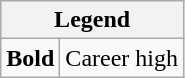<table class="wikitable">
<tr>
<th colspan="2">Legend</th>
</tr>
<tr>
<td><strong>Bold</strong></td>
<td>Career high</td>
</tr>
</table>
